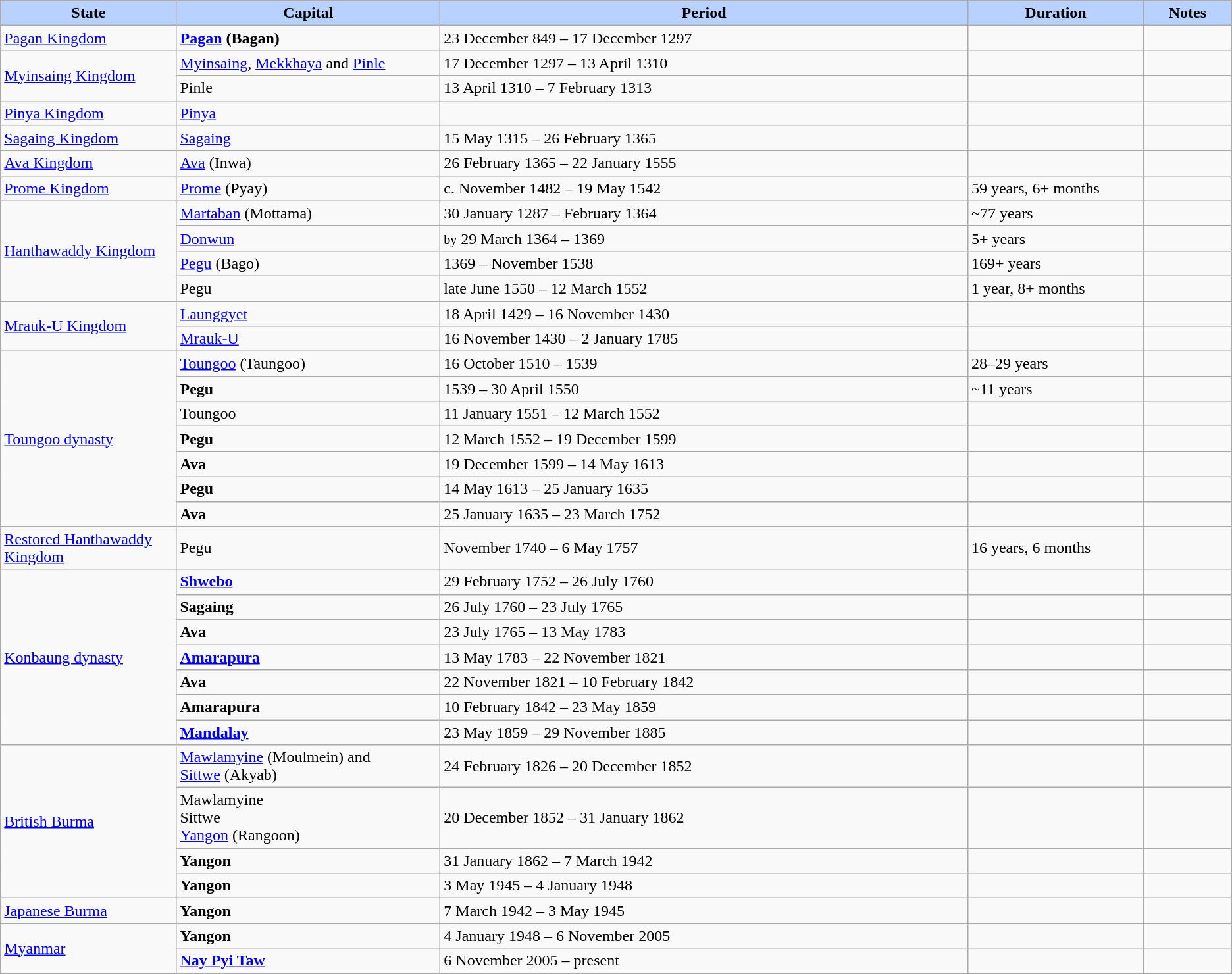<table class="wikitable" border="1">
<tr>
<th style="background-color:#B9D1FF" width=10%>State</th>
<th style="background-color:#B9D1FF" width=15%>Capital</th>
<th style="background-color:#B9D1FF" width=30%>Period</th>
<th style="background-color:#B9D1FF" width=10%>Duration</th>
<th style="background-color:#B9D1FF" width=5%>Notes</th>
</tr>
<tr>
<td><a href='#'>Pagan Kingdom</a></td>
<td><strong><a href='#'>Pagan</a> (Bagan)</strong></td>
<td>23 December 849 – 17 December 1297</td>
<td></td>
<td></td>
</tr>
<tr>
<td rowspan=2><a href='#'>Myinsaing Kingdom</a></td>
<td><a href='#'>Myinsaing</a>, <a href='#'>Mekkhaya</a> and <a href='#'>Pinle</a></td>
<td>17 December 1297 – 13 April 1310</td>
<td></td>
<td></td>
</tr>
<tr>
<td>Pinle</td>
<td>13 April 1310 – 7 February 1313</td>
<td></td>
<td></td>
</tr>
<tr>
<td><a href='#'>Pinya Kingdom</a></td>
<td><a href='#'>Pinya</a></td>
<td></td>
<td></td>
<td></td>
</tr>
<tr>
<td><a href='#'>Sagaing Kingdom</a></td>
<td><a href='#'>Sagaing</a></td>
<td>15 May 1315 – 26 February 1365</td>
<td></td>
<td></td>
</tr>
<tr>
<td><a href='#'>Ava Kingdom</a></td>
<td><a href='#'>Ava</a> (Inwa)</td>
<td>26 February 1365 – 22 January 1555</td>
<td></td>
<td></td>
</tr>
<tr>
<td><a href='#'>Prome Kingdom</a></td>
<td><a href='#'>Prome</a> (Pyay)</td>
<td>c. November 1482 – 19 May 1542</td>
<td>59 years, 6+ months</td>
<td></td>
</tr>
<tr>
<td rowspan=4><a href='#'>Hanthawaddy Kingdom</a></td>
<td><a href='#'>Martaban</a> (Mottama)</td>
<td>30 January 1287 –  February 1364</td>
<td>~77 years</td>
<td></td>
</tr>
<tr>
<td><a href='#'>Donwun</a></td>
<td><small>by</small> 29 March 1364 – 1369</td>
<td>5+ years</td>
<td> <br></td>
</tr>
<tr>
<td><a href='#'>Pegu</a> (Bago)</td>
<td>1369 –  November 1538</td>
<td>169+ years</td>
<td></td>
</tr>
<tr>
<td>Pegu</td>
<td>late June 1550 – 12 March 1552</td>
<td>1 year, 8+ months</td>
<td></td>
</tr>
<tr>
<td rowspan=2><a href='#'>Mrauk-U Kingdom</a></td>
<td><a href='#'>Launggyet</a></td>
<td>18 April 1429 – 16 November 1430</td>
<td></td>
<td></td>
</tr>
<tr>
<td><a href='#'>Mrauk-U</a></td>
<td>16 November 1430 – 2 January 1785</td>
<td></td>
<td> <br> </td>
</tr>
<tr>
<td rowspan=7><a href='#'>Toungoo dynasty</a></td>
<td><a href='#'>Toungoo</a> (Taungoo)</td>
<td>16 October 1510 – 1539</td>
<td>28–29 years</td>
<td></td>
</tr>
<tr>
<td><strong>Pegu</strong></td>
<td>1539 – 30 April 1550</td>
<td>~11 years</td>
<td></td>
</tr>
<tr>
<td>Toungoo</td>
<td>11 January 1551 – 12 March 1552</td>
<td></td>
<td></td>
</tr>
<tr>
<td><strong>Pegu</strong></td>
<td>12 March 1552 – 19 December 1599</td>
<td></td>
<td></td>
</tr>
<tr>
<td><strong>Ava</strong></td>
<td>19 December 1599 – 14 May 1613</td>
<td></td>
<td></td>
</tr>
<tr>
<td><strong>Pegu</strong></td>
<td>14 May 1613 – 25 January 1635</td>
<td></td>
<td></td>
</tr>
<tr>
<td><strong>Ava</strong></td>
<td>25 January 1635 – 23 March 1752</td>
<td></td>
<td></td>
</tr>
<tr>
<td><a href='#'>Restored Hanthawaddy Kingdom</a></td>
<td>Pegu</td>
<td>November 1740 – 6 May 1757</td>
<td>16 years, 6 months</td>
<td></td>
</tr>
<tr>
<td rowspan=7><a href='#'>Konbaung dynasty</a></td>
<td><strong><a href='#'>Shwebo</a></strong></td>
<td>29 February 1752 –  26 July 1760</td>
<td></td>
<td> <br></td>
</tr>
<tr>
<td><strong>Sagaing</strong></td>
<td>26 July 1760 – 23 July 1765</td>
<td></td>
<td></td>
</tr>
<tr>
<td><strong>Ava</strong></td>
<td>23 July 1765 – 13 May 1783</td>
<td></td>
<td></td>
</tr>
<tr>
<td><strong><a href='#'>Amarapura</a></strong></td>
<td>13 May 1783 – 22 November 1821</td>
<td></td>
<td></td>
</tr>
<tr>
<td><strong>Ava</strong></td>
<td>22 November 1821 – 10 February 1842</td>
<td></td>
<td></td>
</tr>
<tr>
<td><strong>Amarapura</strong></td>
<td>10 February 1842  – 23 May 1859</td>
<td></td>
<td></td>
</tr>
<tr>
<td><strong><a href='#'>Mandalay</a></strong></td>
<td>23 May 1859 – 29 November 1885</td>
<td></td>
<td></td>
</tr>
<tr>
<td rowspan=4><a href='#'>British Burma</a></td>
<td><a href='#'>Mawlamyine</a> (Moulmein) and <br> <a href='#'>Sittwe</a> (Akyab)</td>
<td>24 February 1826 – 20 December 1852</td>
<td></td>
<td></td>
</tr>
<tr>
<td>Mawlamyine <br> Sittwe <br> <a href='#'>Yangon</a> (Rangoon)</td>
<td>20 December 1852 – 31 January 1862</td>
<td></td>
<td></td>
</tr>
<tr>
<td><strong>Yangon</strong></td>
<td>31 January 1862 – 7 March 1942</td>
<td></td>
<td></td>
</tr>
<tr>
<td><strong>Yangon</strong></td>
<td>3 May 1945 – 4 January 1948</td>
<td></td>
<td></td>
</tr>
<tr>
<td><a href='#'>Japanese Burma</a></td>
<td><strong>Yangon</strong></td>
<td>7 March 1942 – 3 May 1945</td>
<td></td>
<td></td>
</tr>
<tr>
<td rowspan=2><a href='#'>Myanmar</a></td>
<td><strong>Yangon</strong></td>
<td>4 January 1948 – 6 November 2005</td>
<td></td>
<td></td>
</tr>
<tr>
<td><strong><a href='#'>Nay Pyi Taw</a></strong></td>
<td>6 November 2005 – present</td>
<td></td>
<td></td>
</tr>
<tr>
</tr>
</table>
